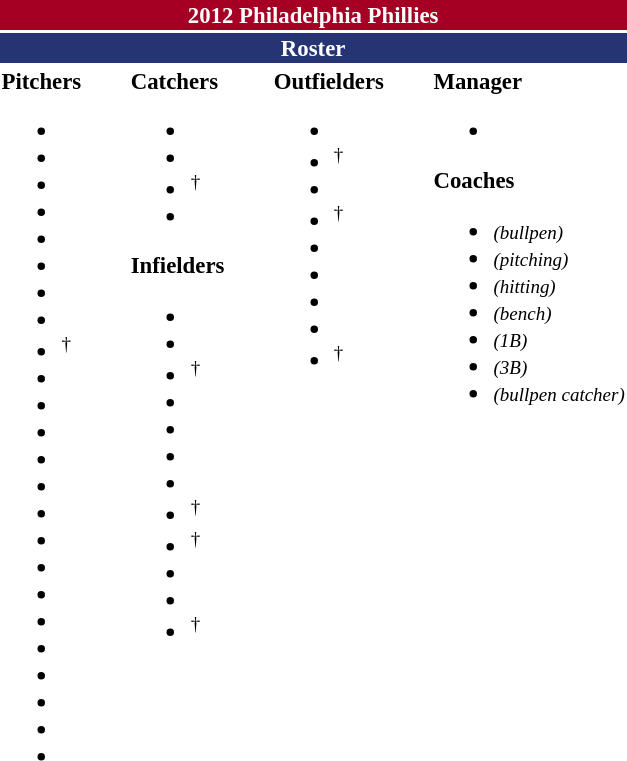<table class="toccolours" style="font-size: 95%;">
<tr>
<th colspan="10" style="background-color: #A50024; color: #FFFFFF; text-align: center;">2012 Philadelphia Phillies</th>
</tr>
<tr>
<td colspan="7" style="background-color: #263473; color: white; text-align: center;"><strong>Roster</strong></td>
</tr>
<tr>
<td valign="top"><strong>Pitchers</strong><br><ul><li></li><li></li><li></li><li></li><li></li><li></li><li></li><li></li><li><sup>†</sup></li><li></li><li></li><li></li><li></li><li></li><li></li><li></li><li></li><li></li><li></li><li></li><li></li><li></li><li></li><li></li></ul></td>
<td width="25px"></td>
<td valign="top"><strong>Catchers</strong><br><ul><li></li><li></li><li><sup>†</sup></li><li></li></ul><strong>Infielders</strong><ul><li></li><li></li><li><sup>†</sup></li><li></li><li></li><li></li><li></li><li><sup>†</sup></li><li><sup>†</sup></li><li></li><li></li><li><sup>†</sup></li></ul></td>
<td width="25px"></td>
<td valign="top"><strong>Outfielders</strong><br><ul><li></li><li><sup>†</sup></li><li></li><li><sup>†</sup></li><li></li><li></li><li></li><li></li><li><sup>†</sup></li></ul></td>
<td width="25px"></td>
<td valign="top"><strong>Manager</strong><br><ul><li></li></ul><strong>Coaches</strong><ul><li> <small><em>(bullpen)</em></small></li><li> <small><em>(pitching)</em></small></li><li> <small><em>(hitting)</em></small></li><li> <small><em>(bench)</em></small></li><li> <small><em>(1B)</em></small></li><li> <small><em>(3B)</em></small></li><li> <small><em>(bullpen catcher)</em></small></li></ul></td>
</tr>
<tr>
</tr>
</table>
